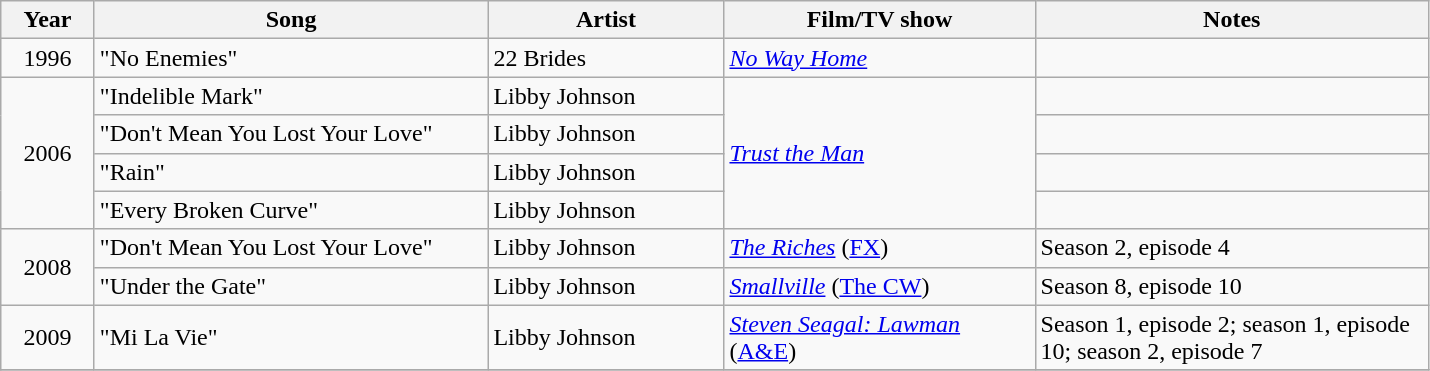<table class="wikitable">
<tr>
<th style="width:55px;">Year</th>
<th style="width:255px;">Song</th>
<th style="width:150px;">Artist</th>
<th style="width:200px;">Film/TV show</th>
<th style="width:255px;">Notes</th>
</tr>
<tr>
<td rowspan=1 style="text-align:center;">1996</td>
<td>"No Enemies"</td>
<td>22 Brides</td>
<td><em><a href='#'>No Way Home</a></em></td>
<td></td>
</tr>
<tr>
<td rowspan=4 style="text-align:center;">2006</td>
<td>"Indelible Mark"</td>
<td>Libby Johnson</td>
<td rowspan=4><em><a href='#'>Trust the Man</a></em></td>
<td></td>
</tr>
<tr>
<td>"Don't Mean You Lost Your Love"</td>
<td>Libby Johnson</td>
<td></td>
</tr>
<tr>
<td>"Rain"</td>
<td>Libby Johnson</td>
<td></td>
</tr>
<tr>
<td>"Every Broken Curve"</td>
<td>Libby Johnson</td>
<td></td>
</tr>
<tr>
<td rowspan=2 style="text-align:center;">2008</td>
<td>"Don't Mean You Lost Your Love"</td>
<td>Libby Johnson</td>
<td><em><a href='#'>The Riches</a></em> (<a href='#'>FX</a>)</td>
<td>Season 2, episode 4</td>
</tr>
<tr>
<td>"Under the Gate"</td>
<td>Libby Johnson</td>
<td><em><a href='#'>Smallville</a></em> (<a href='#'>The CW</a>)</td>
<td>Season 8, episode 10</td>
</tr>
<tr>
<td rowspan=1 style="text-align:center;">2009</td>
<td>"Mi La Vie"</td>
<td>Libby Johnson</td>
<td><em><a href='#'>Steven Seagal: Lawman</a></em> (<a href='#'>A&E</a>)</td>
<td>Season 1, episode 2; season 1, episode 10; season 2, episode 7</td>
</tr>
<tr>
</tr>
</table>
